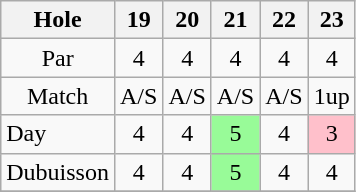<table class="wikitable" style="text-align:center">
<tr>
<th>Hole</th>
<th> 19 </th>
<th> 20 </th>
<th> 21 </th>
<th> 22 </th>
<th> 23 </th>
</tr>
<tr>
<td>Par</td>
<td>4</td>
<td>4</td>
<td>4</td>
<td>4</td>
<td>4</td>
</tr>
<tr>
<td>Match</td>
<td>A/S</td>
<td>A/S</td>
<td>A/S</td>
<td>A/S</td>
<td>1up</td>
</tr>
<tr>
<td align=left> Day</td>
<td>4</td>
<td>4</td>
<td style="background: PaleGreen;">5</td>
<td>4</td>
<td style="background: Pink;">3</td>
</tr>
<tr>
<td align=left> Dubuisson</td>
<td>4</td>
<td>4</td>
<td style="background: PaleGreen;">5</td>
<td>4</td>
<td>4</td>
</tr>
<tr>
</tr>
</table>
